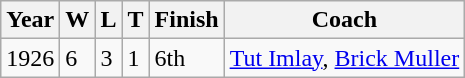<table class="wikitable">
<tr>
<th>Year</th>
<th>W</th>
<th>L</th>
<th>T</th>
<th>Finish</th>
<th>Coach</th>
</tr>
<tr>
<td>1926</td>
<td>6</td>
<td>3</td>
<td>1</td>
<td>6th</td>
<td><a href='#'>Tut Imlay</a>, <a href='#'>Brick Muller</a></td>
</tr>
</table>
